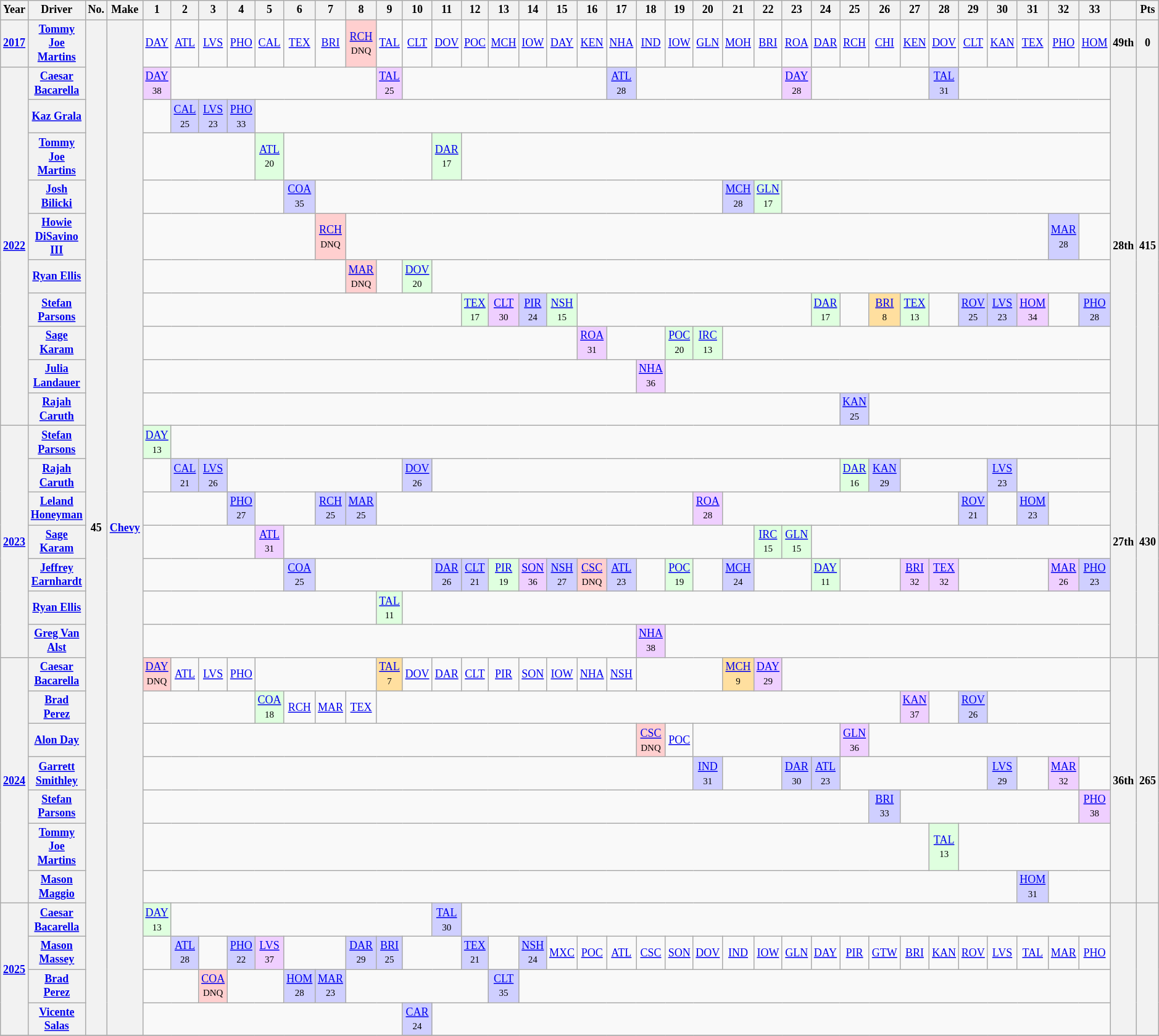<table class="wikitable" style="text-align:center; font-size:75%">
<tr>
<th>Year</th>
<th>Driver</th>
<th>No.</th>
<th>Make</th>
<th>1</th>
<th>2</th>
<th>3</th>
<th>4</th>
<th>5</th>
<th>6</th>
<th>7</th>
<th>8</th>
<th>9</th>
<th>10</th>
<th>11</th>
<th>12</th>
<th>13</th>
<th>14</th>
<th>15</th>
<th>16</th>
<th>17</th>
<th>18</th>
<th>19</th>
<th>20</th>
<th>21</th>
<th>22</th>
<th>23</th>
<th>24</th>
<th>25</th>
<th>26</th>
<th>27</th>
<th>28</th>
<th>29</th>
<th>30</th>
<th>31</th>
<th>32</th>
<th>33</th>
<th></th>
<th>Pts</th>
</tr>
<tr>
<th><a href='#'>2017</a></th>
<th><a href='#'>Tommy Joe Martins</a></th>
<th rowspan="29">45</th>
<th rowspan="29"><a href='#'>Chevy</a></th>
<td><a href='#'>DAY</a></td>
<td><a href='#'>ATL</a></td>
<td><a href='#'>LVS</a></td>
<td><a href='#'>PHO</a></td>
<td><a href='#'>CAL</a></td>
<td><a href='#'>TEX</a></td>
<td><a href='#'>BRI</a></td>
<td style="background:#FFCFCF;"><a href='#'>RCH</a><br><small>DNQ</small></td>
<td><a href='#'>TAL</a></td>
<td><a href='#'>CLT</a></td>
<td><a href='#'>DOV</a></td>
<td><a href='#'>POC</a></td>
<td><a href='#'>MCH</a></td>
<td><a href='#'>IOW</a></td>
<td><a href='#'>DAY</a></td>
<td><a href='#'>KEN</a></td>
<td><a href='#'>NHA</a></td>
<td><a href='#'>IND</a></td>
<td><a href='#'>IOW</a></td>
<td><a href='#'>GLN</a></td>
<td><a href='#'>MOH</a></td>
<td><a href='#'>BRI</a></td>
<td><a href='#'>ROA</a></td>
<td><a href='#'>DAR</a></td>
<td><a href='#'>RCH</a></td>
<td><a href='#'>CHI</a></td>
<td><a href='#'>KEN</a></td>
<td><a href='#'>DOV</a></td>
<td><a href='#'>CLT</a></td>
<td><a href='#'>KAN</a></td>
<td><a href='#'>TEX</a></td>
<td><a href='#'>PHO</a></td>
<td><a href='#'>HOM</a></td>
<th>49th</th>
<th>0</th>
</tr>
<tr>
<th rowspan="10"><a href='#'>2022</a></th>
<th><a href='#'>Caesar Bacarella</a></th>
<td style="background:#EFCFFF;"><a href='#'>DAY</a><br><small>38</small></td>
<td colspan="7"></td>
<td style="background:#EFCFFF;"><a href='#'>TAL</a><br><small>25</small></td>
<td colspan="7"></td>
<td style="background:#CFCFFF;"><a href='#'>ATL</a><br><small>28</small></td>
<td colspan="5"></td>
<td style="background:#EFCFFF;"><a href='#'>DAY</a><br><small>28</small></td>
<td colspan="4"></td>
<td style="background:#CFCFFF;"><a href='#'>TAL</a><br><small>31</small></td>
<td colspan="5"></td>
<th rowspan="10">28th</th>
<th rowspan="10">415</th>
</tr>
<tr>
<th><a href='#'>Kaz Grala</a></th>
<td colspan="1"></td>
<td style="background:#CFCFFF;"><a href='#'>CAL</a><br><small>25</small></td>
<td style="background:#CFCFFF;"><a href='#'>LVS</a><br><small>23</small></td>
<td style="background:#CFCFFF;"><a href='#'>PHO</a><br><small>33</small></td>
<td colspan="29"></td>
</tr>
<tr>
<th><a href='#'>Tommy Joe Martins</a></th>
<td colspan="4"></td>
<td style="background:#DFFFDF;"><a href='#'>ATL</a><br><small>20</small></td>
<td colspan="5"></td>
<td style="background:#DFFFDF;"><a href='#'>DAR</a><br><small>17</small></td>
<td colspan="22"></td>
</tr>
<tr>
<th><a href='#'>Josh Bilicki</a></th>
<td colspan="5"></td>
<td style="background:#CFCFFF;"><a href='#'>COA</a><br><small>35</small></td>
<td colspan="14"></td>
<td style="background:#CFCFFF;"><a href='#'>MCH</a> <br><small>28</small></td>
<td style="background:#DFFFDF;"><a href='#'>GLN</a> <br><small>17</small></td>
<td colspan="11"></td>
</tr>
<tr>
<th><a href='#'>Howie DiSavino III</a></th>
<td colspan="6"></td>
<td style="background:#FFCFCF;"><a href='#'>RCH</a><br><small>DNQ</small></td>
<td colspan="24"></td>
<td style="background:#CFCFFF;"><a href='#'>MAR</a><br><small>28</small></td>
<td></td>
</tr>
<tr>
<th><a href='#'>Ryan Ellis</a></th>
<td colspan="7"></td>
<td style="background:#FFCFCF;"><a href='#'>MAR</a><br><small>DNQ</small></td>
<td></td>
<td style="background:#DFFFDF;"><a href='#'>DOV</a><br><small>20</small></td>
<td colspan="23"></td>
</tr>
<tr>
<th><a href='#'>Stefan Parsons</a></th>
<td colspan="11"></td>
<td style="background:#DFFFDF;"><a href='#'>TEX</a><br><small>17</small></td>
<td style="background:#EFCFFF;"><a href='#'>CLT</a><br><small>30</small></td>
<td style="background:#CFCFFF;"><a href='#'>PIR</a><br><small>24</small></td>
<td style="background:#DFFFDF;"><a href='#'>NSH</a><br><small>15</small></td>
<td colspan="8"></td>
<td style="background:#DFFFDF;"><a href='#'>DAR</a><br><small>17</small></td>
<td></td>
<td style="background:#FFDF9F;"><a href='#'>BRI</a><br><small>8</small></td>
<td style="background:#DFFFDF;"><a href='#'>TEX</a><br><small>13</small></td>
<td></td>
<td style="background:#CFCFFF;"><a href='#'>ROV</a> <br><small>25</small></td>
<td style="background:#CFCFFF;"><a href='#'>LVS</a> <br><small>23</small></td>
<td style="background:#EFCFFF;"><a href='#'>HOM</a><br><small>34</small></td>
<td></td>
<td style="background:#CFCFFF;"><a href='#'>PHO</a><br><small>28</small></td>
</tr>
<tr>
<th><a href='#'>Sage Karam</a></th>
<td colspan="15"></td>
<td style="background:#EFCFFF;"><a href='#'>ROA</a><br><small>31</small></td>
<td colspan="2"></td>
<td style="background:#DFFFDF;"><a href='#'>POC</a><br><small>20</small></td>
<td style="background:#DFFFDF;"><a href='#'>IRC</a><br><small>13</small></td>
</tr>
<tr>
<th><a href='#'>Julia Landauer</a></th>
<td colspan="17"></td>
<td style="background:#EFCFFF;"><a href='#'>NHA</a><br><small>36</small></td>
<td colspan="15"></td>
</tr>
<tr>
<th><a href='#'>Rajah Caruth</a></th>
<td colspan="24"></td>
<td style="background:#CFCFFF;"><a href='#'>KAN</a><br><small>25</small></td>
<td colspan="8"></td>
</tr>
<tr>
<th rowspan="7"><a href='#'>2023</a></th>
<th><a href='#'>Stefan Parsons</a></th>
<td style="background:#DFFFDF;"><a href='#'>DAY</a><br><small>13</small></td>
<td colspan="32"></td>
<th rowspan="7">27th</th>
<th rowspan="7">430</th>
</tr>
<tr>
<th><a href='#'>Rajah Caruth</a></th>
<td></td>
<td style="background:#CFCFFF;"><a href='#'>CAL</a><br><small>21</small></td>
<td style="background:#CFCFFF;"><a href='#'>LVS</a><br><small>26</small></td>
<td colspan="6"></td>
<td style="background:#CFCFFF;"><a href='#'>DOV</a><br><small>26</small></td>
<td colspan="14"></td>
<td style="background:#DFFFDF;"><a href='#'>DAR</a><br><small>16</small></td>
<td style="background:#CFCFFF;"><a href='#'>KAN</a><br><small>29</small></td>
<td colspan="3"></td>
<td style="background:#CFCFFF;"><a href='#'>LVS</a><br><small>23</small></td>
<td colspan="3"></td>
</tr>
<tr>
<th><a href='#'>Leland Honeyman</a></th>
<td colspan="3"></td>
<td style="background:#CFCFFF;"><a href='#'>PHO</a><br><small>27</small></td>
<td colspan="2"></td>
<td style="Background:#CFCFFF;"><a href='#'>RCH</a><br><small>25</small></td>
<td style="background:#CFCFFF;"><a href='#'>MAR</a><br><small>25</small></td>
<td colspan="11"></td>
<td style="background:#EFCFFF;"><a href='#'>ROA</a><br><small>28</small></td>
<td colspan="8"></td>
<td style="background:#CFCFFF;"><a href='#'>ROV</a><br><small>21</small></td>
<td></td>
<td style="background:#CFCFFF;"><a href='#'>HOM</a><br><small>23</small></td>
<td colspan="2"></td>
</tr>
<tr>
<th><a href='#'>Sage Karam</a></th>
<td colspan="4"></td>
<td style="background:#EFCFFF;"><a href='#'>ATL</a><br><small>31</small></td>
<td colspan="16"></td>
<td style="background:#DFFFDF;"><a href='#'>IRC</a><br><small>15</small></td>
<td style="background:#DFFFDF;"><a href='#'>GLN</a><br><small>15</small></td>
<td colspan="10"></td>
</tr>
<tr>
<th><a href='#'>Jeffrey Earnhardt</a></th>
<td colspan="5"></td>
<td style="background:#CFCFFF;"><a href='#'>COA</a><br><small>25</small></td>
<td colspan="4"></td>
<td style="background:#CFCFFF;"><a href='#'>DAR</a><br><small>26</small></td>
<td style="background:#CFCFFF;"><a href='#'>CLT</a><br><small>21</small></td>
<td style="background:#DFFFDF;"><a href='#'>PIR</a><br><small>19</small></td>
<td style="background:#EFCFFF;"><a href='#'>SON</a><br><small>36</small></td>
<td style="background:#CFCFFF;"><a href='#'>NSH</a><br><small>27</small></td>
<td style="background:#FFCFCF;"><a href='#'>CSC</a><br><small>DNQ</small></td>
<td style="background:#CFCFFF;"><a href='#'>ATL</a><br><small>23</small></td>
<td></td>
<td style="background:#DFFFDF;"><a href='#'>POC</a><br><small>19</small></td>
<td></td>
<td style="background:#CFCFFF;"><a href='#'>MCH</a><br><small>24</small></td>
<td colspan="2"></td>
<td style="background:#DFFFDF;"><a href='#'>DAY</a><br><small>11</small></td>
<td colspan="2"></td>
<td style="background:#EFCFFF;"><a href='#'>BRI</a><br><small>32</small></td>
<td style="background:#EFCFFF;"><a href='#'>TEX</a><br><small>32</small></td>
<td colspan="3"></td>
<td style="background:#EFCFFF;"><a href='#'>MAR</a><br><small>26</small></td>
<td style="background:#CFCFFF;"><a href='#'>PHO</a><br><small>23</small></td>
</tr>
<tr>
<th><a href='#'>Ryan Ellis</a></th>
<td colspan="8"></td>
<td style="background:#DFFFDF;"><a href='#'>TAL</a><br><small>11</small></td>
<td colspan=24></td>
</tr>
<tr>
<th><a href='#'>Greg Van Alst</a></th>
<td colspan=17></td>
<td style="background:#EFCFFF;"><a href='#'>NHA</a><br><small>38</small></td>
<td colspan=15></td>
</tr>
<tr>
<th rowspan="7"><a href='#'>2024</a></th>
<th><a href='#'>Caesar Bacarella</a></th>
<td style="background:#FFCFCF;"><a href='#'>DAY</a><br><small>DNQ</small></td>
<td><a href='#'>ATL</a></td>
<td><a href='#'>LVS</a></td>
<td><a href='#'>PHO</a></td>
<td colspan=4></td>
<td style="background:#FFDF9F;"><a href='#'>TAL</a><br><small>7</small></td>
<td><a href='#'>DOV</a></td>
<td><a href='#'>DAR</a></td>
<td><a href='#'>CLT</a></td>
<td><a href='#'>PIR</a></td>
<td><a href='#'>SON</a></td>
<td><a href='#'>IOW</a></td>
<td><a href='#'>NHA</a></td>
<td><a href='#'>NSH</a></td>
<td colspan="3"></td>
<td style="background:#FFDF9F;"><a href='#'>MCH</a><br><small>9</small></td>
<td style="background:#EFCFFF;"><a href='#'>DAY</a><br><small>29</small></td>
<td colspan="11"></td>
<th rowspan="7">36th</th>
<th rowspan="7">265</th>
</tr>
<tr>
<th><a href='#'>Brad Perez</a></th>
<td colspan="4"></td>
<td style="background:#DFFFDF;"><a href='#'>COA</a><br><small>18</small></td>
<td><a href='#'>RCH</a></td>
<td><a href='#'>MAR</a></td>
<td><a href='#'>TEX</a></td>
<td colspan="18"></td>
<td style="background:#EFCFFF;"><a href='#'>KAN</a><br><small>37</small></td>
<td></td>
<td style="background:#CFCFFF;"><a href='#'>ROV</a><br><small>26</small></td>
<td colspan="4"></td>
</tr>
<tr>
<th><a href='#'>Alon Day</a></th>
<td colspan="17"></td>
<td style="background:#FFCFCF;"><a href='#'>CSC</a><br><small>DNQ</small></td>
<td><a href='#'>POC</a></td>
<td colspan="5"></td>
<td style="background:#EFCFFF;"><a href='#'>GLN</a><br><small>36</small></td>
<td colspan="8"></td>
</tr>
<tr>
<th><a href='#'>Garrett Smithley</a></th>
<td colspan=19></td>
<td style="background:#CFCFFF;"><a href='#'>IND</a><br><small>31</small></td>
<td colspan="2"></td>
<td style="background:#CFCFFF;"><a href='#'>DAR</a><br><small>30</small></td>
<td style="background:#CFCFFF;"><a href='#'>ATL</a><br><small>23</small></td>
<td colspan="5"></td>
<td style="background:#CFCFFF;"><a href='#'>LVS</a><br><small>29</small></td>
<td></td>
<td style="background:#EFCFFF;"><a href='#'>MAR</a><br><small>32</small></td>
<td></td>
</tr>
<tr>
<th><a href='#'>Stefan Parsons</a></th>
<td colspan=25></td>
<td style="background:#CFCFFF;"><a href='#'>BRI</a><br><small>33</small></td>
<td colspan=6></td>
<td style="background:#EFCFFF;"><a href='#'>PHO</a><br><small>38</small></td>
</tr>
<tr>
<th><a href='#'>Tommy Joe Martins</a></th>
<td colspan=27></td>
<td style="background:#DFFFDF;"><a href='#'>TAL</a><br><small>13</small></td>
<td colspan=5></td>
</tr>
<tr>
<th><a href='#'>Mason Maggio</a></th>
<td colspan=30></td>
<td style="background:#CFCFFF;"><a href='#'>HOM</a><br><small>31</small></td>
<td colspan=2></td>
</tr>
<tr>
<th rowspan="4"><a href='#'>2025</a></th>
<th><a href='#'>Caesar Bacarella</a></th>
<td style="background:#DFFFDF;"><a href='#'>DAY</a><br><small>13</small></td>
<td colspan="9"></td>
<td style="background:#CFCFFF;"><a href='#'>TAL</a><br><small>30</small></td>
<td colspan="22"></td>
<th rowspan="4"></th>
<th rowspan="4"></th>
</tr>
<tr>
<th><a href='#'>Mason Massey</a></th>
<td></td>
<td style="background:#CFCFFF;"><a href='#'>ATL</a><br><small>28</small></td>
<td></td>
<td style="background:#CFCFFF;"><a href='#'>PHO</a><br><small>22</small></td>
<td style="background:#EFCFFF;"><a href='#'>LVS</a><br><small>37</small></td>
<td colspan="2"></td>
<td style="background:#CFCFFF;"><a href='#'>DAR</a><br><small>29</small></td>
<td style="background:#CFCFFF;"><a href='#'>BRI</a><br><small>25</small></td>
<td colspan="2"></td>
<td style="background:#CFCFFF;"><a href='#'>TEX</a><br><small>21</small></td>
<td></td>
<td style="background:#CFCFFF;"><a href='#'>NSH</a><br><small>24</small></td>
<td><a href='#'>MXC</a></td>
<td><a href='#'>POC</a></td>
<td><a href='#'>ATL</a></td>
<td><a href='#'>CSC</a></td>
<td><a href='#'>SON</a></td>
<td><a href='#'>DOV</a></td>
<td><a href='#'>IND</a></td>
<td><a href='#'>IOW</a></td>
<td><a href='#'>GLN</a></td>
<td><a href='#'>DAY</a></td>
<td><a href='#'>PIR</a></td>
<td><a href='#'>GTW</a></td>
<td><a href='#'>BRI</a></td>
<td><a href='#'>KAN</a></td>
<td><a href='#'>ROV</a></td>
<td><a href='#'>LVS</a></td>
<td><a href='#'>TAL</a></td>
<td><a href='#'>MAR</a></td>
<td><a href='#'>PHO</a></td>
</tr>
<tr>
<th><a href='#'>Brad Perez</a></th>
<td colspan="2"></td>
<td style="background:#FFCFCF;"><a href='#'>COA</a><br><small>DNQ</small></td>
<td colspan="2"></td>
<td style="background:#CFCFFF;"><a href='#'>HOM</a><br><small>28</small></td>
<td style="background:#CFCFFF;"><a href='#'>MAR</a><br><small>23</small></td>
<td colspan="5"></td>
<td style="background:#CFCFFF;"><a href='#'>CLT</a><br><small>35</small></td>
<td colspan="20"></td>
</tr>
<tr>
<th><a href='#'>Vicente Salas</a></th>
<td colspan="9"></td>
<td style="background:#CFCFFF;"><a href='#'>CAR</a><br><small>24</small></td>
<td colspan="23"></td>
</tr>
<tr>
</tr>
</table>
